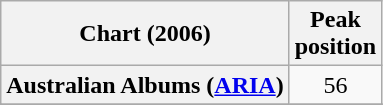<table class="wikitable sortable plainrowheaders">
<tr>
<th scope="col">Chart (2006)</th>
<th scope="col">Peak<br>position</th>
</tr>
<tr>
<th scope="row">Australian Albums (<a href='#'>ARIA</a>)</th>
<td align="center">56</td>
</tr>
<tr>
</tr>
<tr>
</tr>
<tr>
</tr>
<tr>
</tr>
<tr>
</tr>
<tr>
</tr>
<tr>
</tr>
<tr>
</tr>
<tr>
</tr>
<tr>
</tr>
<tr>
</tr>
<tr>
</tr>
<tr>
</tr>
<tr>
</tr>
<tr>
</tr>
<tr>
</tr>
<tr>
</tr>
<tr>
</tr>
<tr>
</tr>
<tr>
</tr>
</table>
